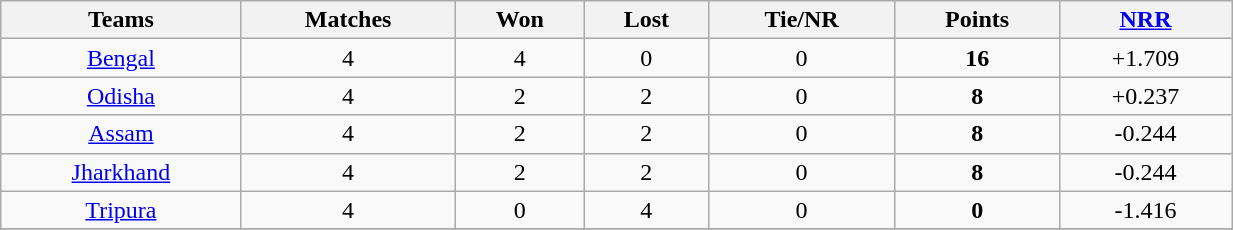<table class="wikitable sortable" style="text-align: center; width:65%">
<tr>
<th>Teams</th>
<th>Matches</th>
<th>Won</th>
<th>Lost</th>
<th>Tie/NR</th>
<th>Points</th>
<th><a href='#'>NRR</a></th>
</tr>
<tr -bgcolor="#ccffcc">
<td><a href='#'>Bengal</a></td>
<td>4</td>
<td>4</td>
<td>0</td>
<td>0</td>
<td><strong>16</strong></td>
<td>+1.709</td>
</tr>
<tr -bgcolor="#ccffcc">
<td><a href='#'>Odisha</a></td>
<td>4</td>
<td>2</td>
<td>2</td>
<td>0</td>
<td><strong>8</strong></td>
<td>+0.237</td>
</tr>
<tr>
<td><a href='#'>Assam</a></td>
<td>4</td>
<td>2</td>
<td>2</td>
<td>0</td>
<td><strong>8</strong></td>
<td>-0.244</td>
</tr>
<tr>
<td><a href='#'>Jharkhand</a></td>
<td>4</td>
<td>2</td>
<td>2</td>
<td>0</td>
<td><strong>8</strong></td>
<td>-0.244</td>
</tr>
<tr>
<td><a href='#'>Tripura</a></td>
<td>4</td>
<td>0</td>
<td>4</td>
<td>0</td>
<td><strong>0</strong></td>
<td>-1.416</td>
</tr>
<tr>
</tr>
</table>
